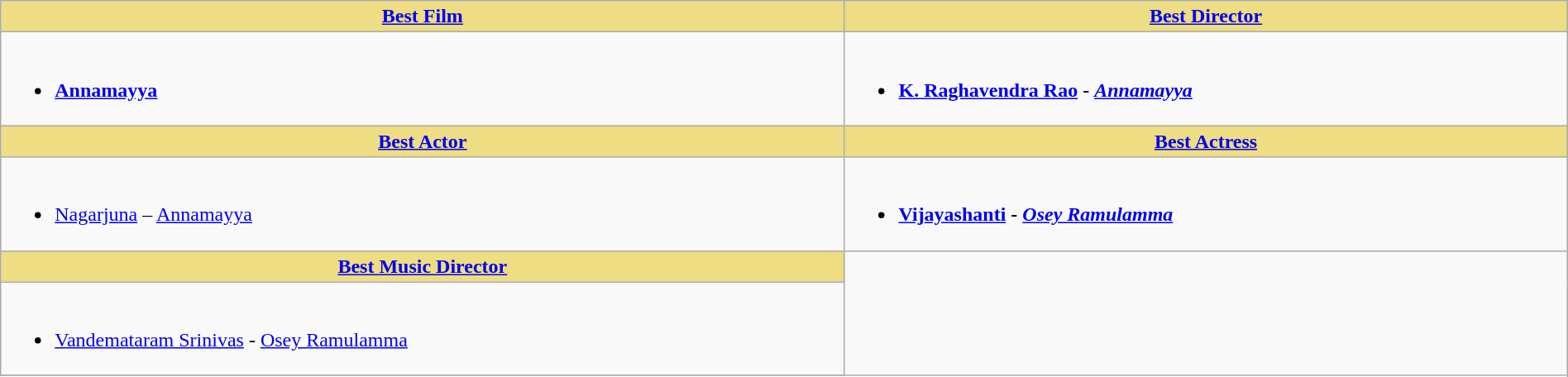<table class="wikitable" width =100% |>
<tr>
<th ! style="background:#eedd82; text-align:center;"><a href='#'>Best Film</a></th>
<th ! style="background:#eedd82; text-align:center;"><a href='#'>Best Director</a></th>
</tr>
<tr>
<td valign="top"><br><ul><li><strong><a href='#'>Annamayya</a></strong></li></ul></td>
<td valign="top"><br><ul><li><strong><a href='#'>K. Raghavendra Rao</a> -  <em><a href='#'>Annamayya</a><strong><em></li></ul></td>
</tr>
<tr>
<th ! style="background:#eedd82; text-align:center;"><a href='#'>Best Actor</a></th>
<th ! style="background:#eedd82; text-align:center;"><a href='#'>Best Actress</a></th>
</tr>
<tr>
<td><br><ul><li></strong><a href='#'>Nagarjuna</a> – </em><a href='#'>Annamayya</a></em></strong></li></ul></td>
<td><br><ul><li><strong><a href='#'>Vijayashanti</a> - <em><a href='#'>Osey Ramulamma</a><strong><em></li></ul></td>
</tr>
<tr>
<th ! style="background:#eedd82; text-align:center;"><a href='#'>Best Music Director</a></th>
</tr>
<tr>
<td><br><ul><li></strong><a href='#'>Vandemataram Srinivas</a> - </em><a href='#'>Osey Ramulamma</a></em></strong></li></ul></td>
</tr>
<tr>
</tr>
</table>
